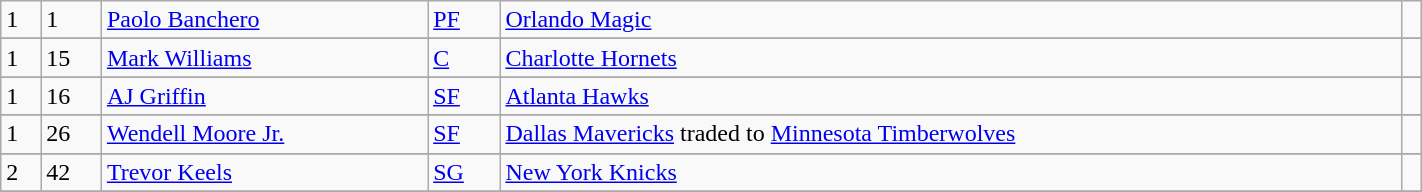<table class="wikitable" style="width:75%;">
<tr>
<td>1</td>
<td>1</td>
<td><a href='#'>Paolo Banchero</a></td>
<td><a href='#'>PF</a></td>
<td><a href='#'>Orlando Magic</a></td>
<td></td>
</tr>
<tr>
</tr>
<tr>
<td>1</td>
<td>15</td>
<td><a href='#'>Mark Williams</a></td>
<td><a href='#'>C</a></td>
<td><a href='#'>Charlotte Hornets</a></td>
<td></td>
</tr>
<tr>
</tr>
<tr>
<td>1</td>
<td>16</td>
<td><a href='#'>AJ Griffin</a></td>
<td><a href='#'>SF</a></td>
<td><a href='#'>Atlanta Hawks</a></td>
<td></td>
</tr>
<tr>
</tr>
<tr>
<td>1</td>
<td>26</td>
<td><a href='#'>Wendell Moore Jr.</a></td>
<td><a href='#'>SF</a></td>
<td><a href='#'>Dallas Mavericks</a> traded to <a href='#'>Minnesota Timberwolves</a></td>
<td></td>
</tr>
<tr>
</tr>
<tr>
<td>2</td>
<td>42</td>
<td><a href='#'>Trevor Keels</a></td>
<td><a href='#'>SG</a></td>
<td><a href='#'>New York Knicks</a></td>
<td></td>
</tr>
<tr>
</tr>
</table>
